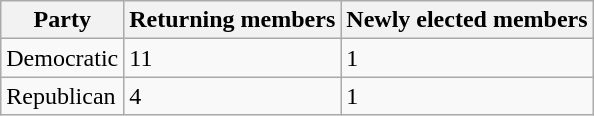<table class="wikitable">
<tr>
<th>Party</th>
<th>Returning members</th>
<th>Newly elected members</th>
</tr>
<tr>
<td>Democratic</td>
<td>11</td>
<td>1</td>
</tr>
<tr>
<td>Republican</td>
<td>4</td>
<td>1</td>
</tr>
</table>
